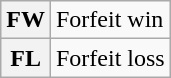<table class="wikitable plainrowheaders">
<tr>
<th scope="row" style="text-align:center">FW</th>
<td>Forfeit win</td>
</tr>
<tr>
<th scope="row" style="text-align:center">FL</th>
<td>Forfeit loss</td>
</tr>
</table>
